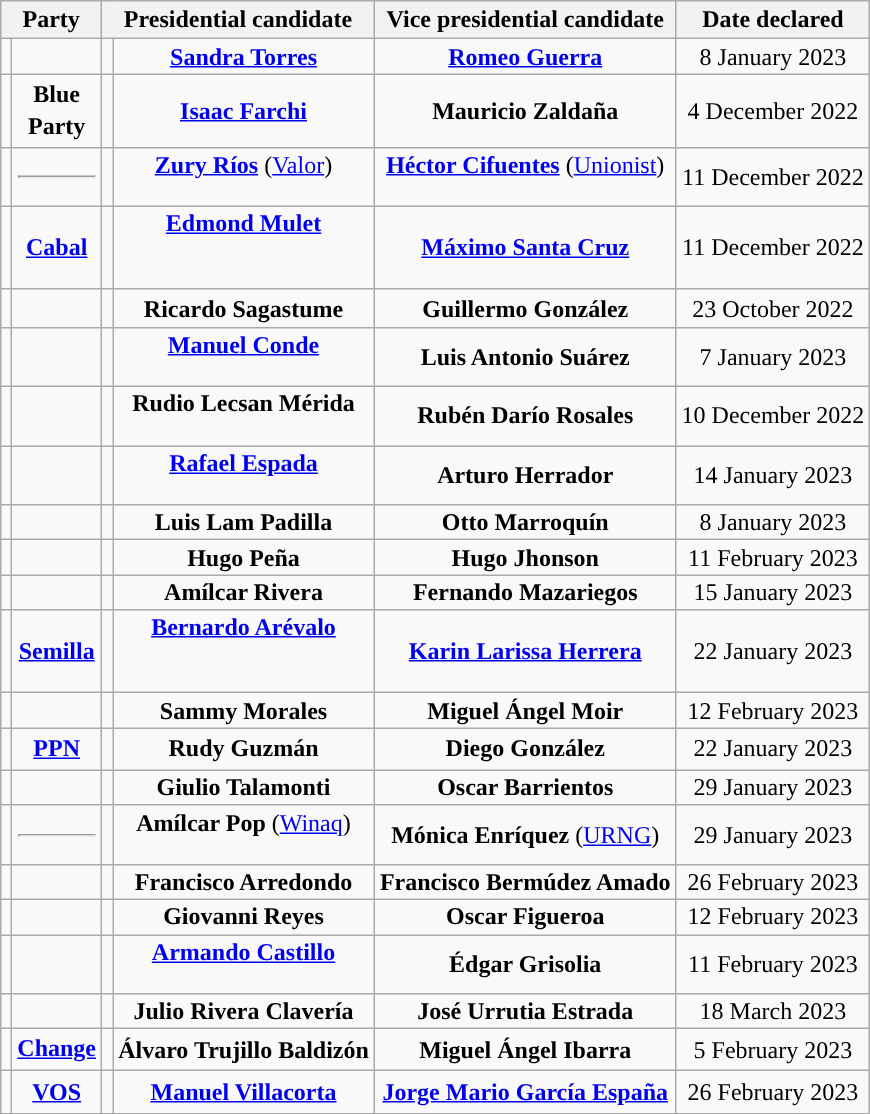<table class="vertical-align-top wikitable">
<tr>
<th scope=colgroup colspan=2>Party</th>
<th scope=colgroup colspan=2>Presidential candidate</th>
<th scope=colgroup colspan=2>Vice presidential candidate</th>
<th>Date declared</th>
</tr>
<tr>
<td style=background:></td>
<td style="text-align:center; line-height:1.3"><strong></strong></td>
<td></td>
<td style="text-align:center; line-height:1.0"><strong><a href='#'>Sandra Torres</a></strong><br></td>
<td colspan=2; style="text-align:center; line-height:1.0"><strong><a href='#'>Romeo Guerra</a></strong></td>
<td style="text-align:center; line-height:1.0">8 January 2023</td>
</tr>
<tr>
<td style="background:"></td>
<td style="text-align:center; line-height:1.3"><strong>Blue <br>Party</strong></td>
<td></td>
<td style="text-align:center; line-height:1.0"><strong><a href='#'>Isaac Farchi</a></strong><br></td>
<td colspan="2;" style="text-align:center; line-height:1.0"><strong>Mauricio Zaldaña</strong></td>
<td style="text-align:center ">4 December 2022</td>
</tr>
<tr>
<td style="background:"></td>
<td style="text-align:center; line-height:1.3"><strong></strong><hr><strong></strong></td>
<td></td>
<td style="text-align:center; line-height:1.0"><strong><a href='#'>Zury Ríos</a></strong> (<a href='#'>Valor</a>)<br><br></td>
<td colspan="2;" style="text-align:center; line-height:1.0"><strong><a href='#'>Héctor Cifuentes</a></strong> (<a href='#'>Unionist</a>)<br><br></td>
<td style="text-align:center ">11 December 2022</td>
</tr>
<tr>
<td style="background:"></td>
<td style="text-align:center; line-height:1.3"><strong><a href='#'>Cabal</a></strong></td>
<td></td>
<td style="text-align:center; line-height:1.0"><strong><a href='#'>Edmond Mulet</a></strong><br><br><br></td>
<td colspan="2;" style="text-align:center; line-height:1.0"><strong><a href='#'>Máximo Santa Cruz</a></strong></td>
<td style="text-align:center ">11 December 2022</td>
</tr>
<tr>
<td style="background:"></td>
<td style="text-align:center; line-height:1.3"><strong></strong></td>
<td></td>
<td style="text-align:center; line-height:1.0"><strong>Ricardo Sagastume</strong><br></td>
<td colspan="2;" style="text-align:center; line-height:1.0"><strong>Guillermo González</strong></td>
<td style="text-align:center ">23 October 2022</td>
</tr>
<tr>
<td style="background:"></td>
<td style="text-align:center; line-height:1.3"><strong></strong></td>
<td></td>
<td style="text-align:center; line-height:1.0"><strong><a href='#'>Manuel Conde</a></strong><br><br></td>
<td colspan="2;" style="text-align:center; line-height:1.0"><strong>Luis Antonio Suárez</strong></td>
<td style="text-align:center; line-height:1.0">7 January 2023</td>
</tr>
<tr>
<td style="background:"></td>
<td style="text-align:center; line-height:1.3"><strong></strong></td>
<td></td>
<td style="text-align:center; line-height:1.0"><strong>Rudio Lecsan Mérida</strong><br><br></td>
<td colspan="2;" style="text-align:center; line-height:1.0"><strong>Rubén Darío Rosales</strong><br></td>
<td style="text-align:center ">10 December 2022</td>
</tr>
<tr>
<td style="background:"></td>
<td style="text-align:center; line-height:1.3"></td>
<td></td>
<td style="text-align:center; line-height:1.0"><strong><a href='#'>Rafael Espada</a></strong><br><br></td>
<td colspan="2;" style="text-align:center; line-height:1.0"><strong>Arturo Herrador</strong></td>
<td style="text-align:center; line-height:1.0">14 January 2023</td>
</tr>
<tr>
<td style="background:"></td>
<td style="text-align:center; line-height:1.3"></td>
<td></td>
<td style="text-align:center; line-height:1.0"><strong>Luis Lam Padilla</strong><br></td>
<td colspan="2;" style="text-align:center; line-height:1.0"><strong>Otto Marroquín</strong></td>
<td style="text-align:center; line-height:1.0">8 January 2023</td>
</tr>
<tr>
<td style="background:"></td>
<td style="text-align:center; line-height:1.3"></td>
<td></td>
<td style="text-align:center; line-height:1.0"><strong>Hugo Peña</strong></td>
<td colspan="2;" style="text-align:center; line-height:1.0"><strong>Hugo Jhonson</strong></td>
<td style="text-align:center; line-height:1.0">11 February 2023</td>
</tr>
<tr>
<td style="background:"></td>
<td style="text-align:center; line-height:1.3"><strong></strong></td>
<td></td>
<td style="text-align:center; line-height:1.0"><strong>Amílcar Rivera</strong><br></td>
<td colspan="2;" style="text-align:center; line-height:1.0"><strong>Fernando Mazariegos</strong></td>
<td style="text-align:center; line-height:1.0">15 January 2023</td>
</tr>
<tr>
<td style="background:"></td>
<td style="text-align:center; line-height:1.3"><strong><a href='#'>Semilla</a></strong></td>
<td></td>
<td style="text-align:center; line-height:1.0"><strong><a href='#'>Bernardo Arévalo</a></strong><br><br><br></td>
<td colspan="2;" style="text-align:center; line-height:1.0"><strong><a href='#'>Karin Larissa Herrera</a></strong></td>
<td style="text-align:center; line-height:1.0">22 January 2023</td>
</tr>
<tr>
<td style="background:"></td>
<td style="text-align:center; line-height:1.3"><strong></strong></td>
<td></td>
<td style="text-align:center; line-height:1.0"><strong>Sammy Morales</strong></td>
<td colspan="2;" style="text-align:center; line-height:1.0"><strong>Miguel Ángel Moir</strong></td>
<td style="text-align:center; line-height:1.0">12 February 2023</td>
</tr>
<tr>
<td style="background:"></td>
<td style="text-align:center; line-height:1.3"><strong><a href='#'>PPN</a></strong></td>
<td></td>
<td style="text-align:center; line-height:1.0"><strong>Rudy Guzmán</strong></td>
<td colspan="2;" style="text-align:center; line-height:1.0"><strong>Diego González</strong><br></td>
<td style="text-align:center; line-height:1.0">22 January 2023</td>
</tr>
<tr>
<td style="background:"></td>
<td style="text-align:center; line-height:1.3"></td>
<td></td>
<td style="text-align:center; line-height:1.0"><strong>Giulio Talamonti</strong><br></td>
<td colspan="2;" style="text-align:center; line-height:1.0"><strong>Oscar Barrientos</strong></td>
<td style="text-align:center; line-height:1.0">29 January 2023</td>
</tr>
<tr>
<td style="background:"></td>
<td style="text-align:center; line-height:1.3"><strong></strong><hr><strong></strong></td>
<td></td>
<td style="text-align:center; line-height:1.0"><strong>Amílcar Pop</strong> (<a href='#'>Winaq</a>)<br><br></td>
<td colspan="2;" style="text-align:center; line-height:1.0"><strong>Mónica Enríquez</strong> (<a href='#'>URNG</a>)</td>
<td style="text-align:center; line-height:1.0">29 January 2023</td>
</tr>
<tr>
<td style="background:"></td>
<td style="text-align:center; line-height:1.3"><strong></strong></td>
<td></td>
<td style="text-align:center; line-height:1.0"><strong>Francisco Arredondo</strong><br></td>
<td colspan="2;" style="text-align:center; line-height:1.0"><strong>Francisco Bermúdez Amado</strong><br></td>
<td style="text-align:center; line-height:1.0">26 February 2023</td>
</tr>
<tr>
<td style="background:"></td>
<td style="text-align:center; line-height:1.3"><strong></strong></td>
<td></td>
<td style="text-align:center; line-height:1.0"><strong>Giovanni Reyes</strong></td>
<td colspan="2;" style="text-align:center; line-height:1.0"><strong>Oscar Figueroa</strong></td>
<td style="text-align:center; line-height:1.0">12 February 2023</td>
</tr>
<tr>
<td style="background:"></td>
<td style="text-align:center; line-height:1.3"><strong></strong></td>
<td></td>
<td style="text-align:center; line-height:1.0"><strong><a href='#'>Armando Castillo</a></strong><br><br></td>
<td colspan="2;" style="text-align:center; line-height:1.0"><strong>Édgar Grisolia</strong></td>
<td style="text-align:center; line-height:1.0">11 February 2023</td>
</tr>
<tr>
<td style="background:"></td>
<td style="text-align:center; line-height:1.3"></td>
<td></td>
<td style="text-align:center; line-height:1.0"><strong>Julio Rivera Clavería</strong><br></td>
<td colspan="2;" style="text-align:center; line-height:1.0"><strong>José Urrutia Estrada</strong></td>
<td style="text-align:center; line-height:1.0">18 March 2023</td>
</tr>
<tr>
<td style="background:"></td>
<td style="text-align:center; line-height:1.3"><strong><a href='#'>Change</a></strong></td>
<td></td>
<td style="text-align:center; line-height:1.0"><strong>Álvaro Trujillo Baldizón</strong><br></td>
<td colspan="2;" style="text-align:center; line-height:1.0"><strong>Miguel Ángel Ibarra</strong><br></td>
<td style="text-align:center; line-height:1.0">5 February 2023</td>
</tr>
<tr>
<td style="background:"></td>
<td style="text-align:center; line-height:1.3"><strong><a href='#'>VOS</a></strong></td>
<td></td>
<td style="text-align:center; line-height:1.0"><strong><a href='#'>Manuel Villacorta</a></strong><br></td>
<td colspan="2;" style="text-align:center; line-height:1.0"><strong><a href='#'>Jorge Mario García España</a></strong></td>
<td style="text-align:center; line-height:1.0">26 February 2023</td>
</tr>
<tr>
</tr>
</table>
